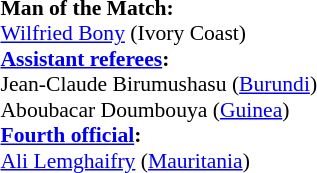<table width=50% style="font-size: 90%">
<tr>
<td><br><strong>Man of the Match:</strong>
<br><a href='#'>Wilfried Bony</a> (Ivory Coast)<br><strong><a href='#'>Assistant referees</a>:</strong>
<br>Jean-Claude Birumushasu (<a href='#'>Burundi</a>)
<br>Aboubacar Doumbouya (<a href='#'>Guinea</a>)
<br><strong><a href='#'>Fourth official</a>:</strong>
<br><a href='#'>Ali Lemghaifry</a> (<a href='#'>Mauritania</a>)</td>
</tr>
</table>
